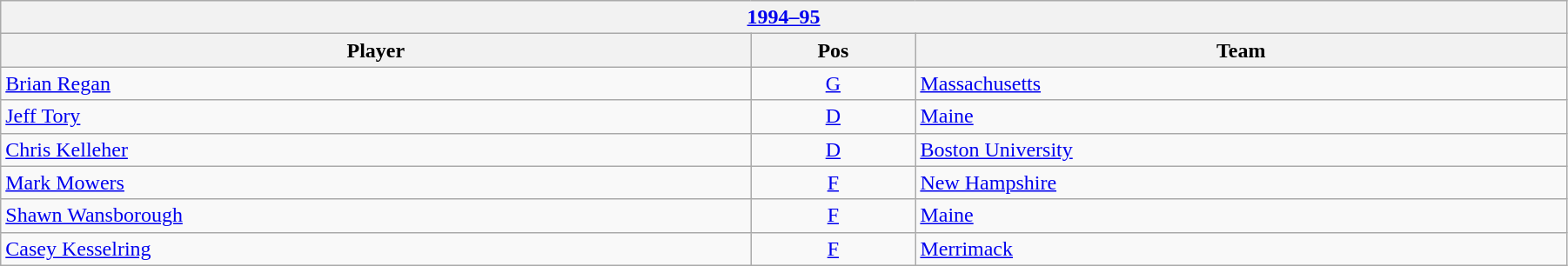<table class="wikitable" width=95%>
<tr>
<th colspan=3><a href='#'>1994–95</a></th>
</tr>
<tr>
<th>Player</th>
<th>Pos</th>
<th>Team</th>
</tr>
<tr>
<td><a href='#'>Brian Regan</a></td>
<td align=center><a href='#'>G</a></td>
<td><a href='#'>Massachusetts</a></td>
</tr>
<tr>
<td><a href='#'>Jeff Tory</a></td>
<td align=center><a href='#'>D</a></td>
<td><a href='#'>Maine</a></td>
</tr>
<tr>
<td><a href='#'>Chris Kelleher</a></td>
<td align=center><a href='#'>D</a></td>
<td><a href='#'>Boston University</a></td>
</tr>
<tr>
<td><a href='#'>Mark Mowers</a></td>
<td align=center><a href='#'>F</a></td>
<td><a href='#'>New Hampshire</a></td>
</tr>
<tr>
<td><a href='#'>Shawn Wansborough</a></td>
<td align=center><a href='#'>F</a></td>
<td><a href='#'>Maine</a></td>
</tr>
<tr>
<td><a href='#'>Casey Kesselring</a></td>
<td align=center><a href='#'>F</a></td>
<td><a href='#'>Merrimack</a></td>
</tr>
</table>
